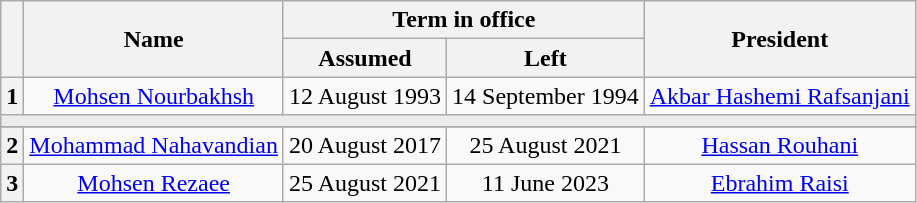<table class="wikitable" style="text-align: center;">
<tr>
<th rowspan="2"></th>
<th rowspan="2">Name</th>
<th colspan="2">Term in office</th>
<th rowspan="2">President</th>
</tr>
<tr>
<th>Assumed</th>
<th>Left</th>
</tr>
<tr>
<th>1</th>
<td><a href='#'>Mohsen Nourbakhsh</a></td>
<td>12 August 1993</td>
<td>14 September 1994</td>
<td><a href='#'>Akbar Hashemi Rafsanjani</a></td>
</tr>
<tr ->
<td style="background-color: #ececec" colspan=7><em></em></td>
</tr>
<tr ->
</tr>
<tr>
<th>2</th>
<td><a href='#'>Mohammad Nahavandian</a></td>
<td>20 August 2017</td>
<td>25 August 2021</td>
<td><a href='#'>Hassan Rouhani</a></td>
</tr>
<tr>
<th>3</th>
<td><a href='#'>Mohsen Rezaee</a></td>
<td>25 August 2021</td>
<td>11 June 2023</td>
<td><a href='#'>Ebrahim Raisi</a></td>
</tr>
</table>
